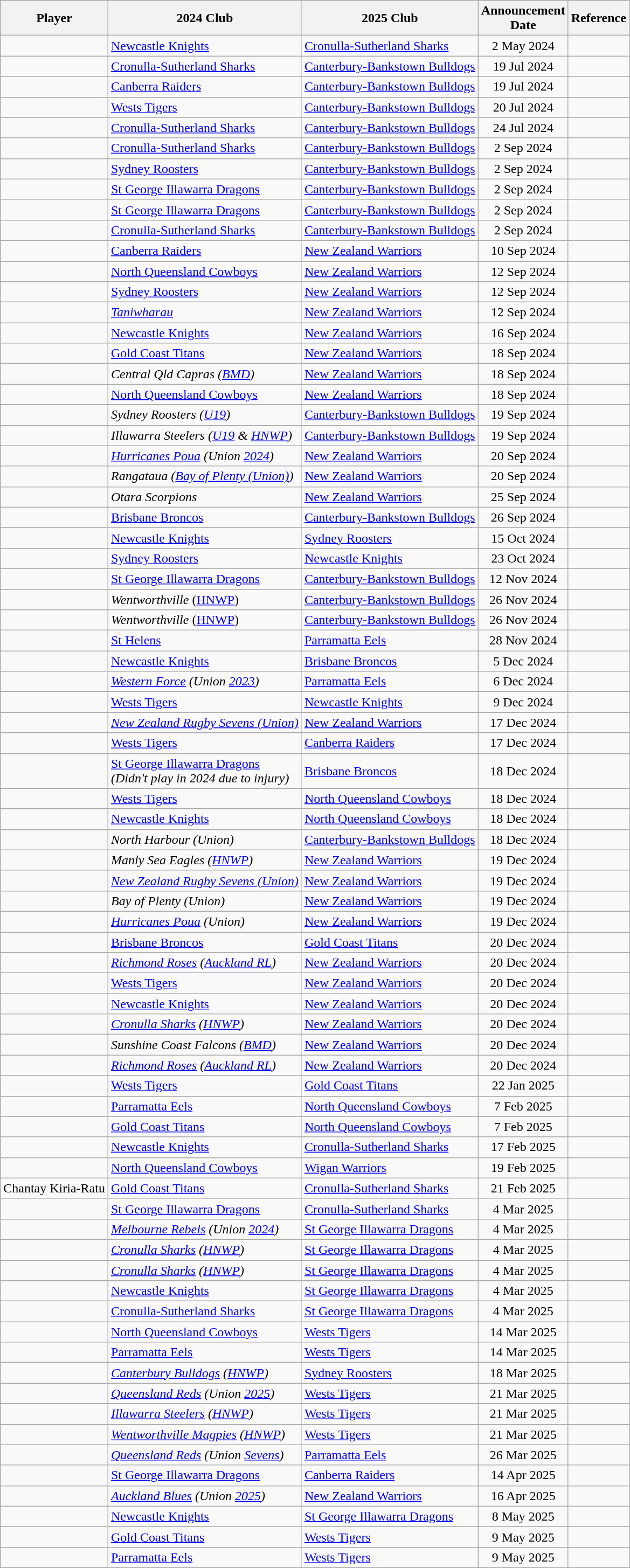<table class="wikitable sortable">
<tr>
<th>Player</th>
<th>2024 Club</th>
<th>2025 Club</th>
<th>Announcement<br>Date</th>
<th>Reference</th>
</tr>
<tr>
<td></td>
<td> <a href='#'>Newcastle Knights</a></td>
<td> <a href='#'>Cronulla-Sutherland Sharks</a></td>
<td align=center>2 May 2024</td>
<td align=center></td>
</tr>
<tr>
<td></td>
<td> <a href='#'>Cronulla-Sutherland Sharks</a></td>
<td> <a href='#'>Canterbury-Bankstown Bulldogs</a></td>
<td align=center>19 Jul 2024</td>
<td align=center></td>
</tr>
<tr>
<td></td>
<td> <a href='#'>Canberra Raiders</a></td>
<td> <a href='#'>Canterbury-Bankstown Bulldogs</a></td>
<td align=center>19 Jul 2024</td>
<td align=center></td>
</tr>
<tr>
<td></td>
<td> <a href='#'>Wests Tigers</a></td>
<td> <a href='#'>Canterbury-Bankstown Bulldogs</a></td>
<td align=center>20 Jul 2024</td>
<td align=center></td>
</tr>
<tr>
<td></td>
<td> <a href='#'>Cronulla-Sutherland Sharks</a></td>
<td> <a href='#'>Canterbury-Bankstown Bulldogs</a></td>
<td align=center>24 Jul 2024</td>
<td align=center></td>
</tr>
<tr>
<td></td>
<td> <a href='#'>Cronulla-Sutherland Sharks</a></td>
<td> <a href='#'>Canterbury-Bankstown Bulldogs</a></td>
<td align=center>2 Sep 2024</td>
<td align=center></td>
</tr>
<tr>
<td></td>
<td> <a href='#'>Sydney Roosters</a></td>
<td> <a href='#'>Canterbury-Bankstown Bulldogs</a></td>
<td align=center>2 Sep 2024</td>
<td align=center></td>
</tr>
<tr>
<td></td>
<td> <a href='#'>St George Illawarra Dragons</a></td>
<td> <a href='#'>Canterbury-Bankstown Bulldogs</a></td>
<td align=center>2 Sep 2024</td>
<td align=center></td>
</tr>
<tr>
<td></td>
<td> <a href='#'>St George Illawarra Dragons</a></td>
<td> <a href='#'>Canterbury-Bankstown Bulldogs</a></td>
<td align=center>2 Sep 2024</td>
<td align=center></td>
</tr>
<tr>
<td></td>
<td> <a href='#'>Cronulla-Sutherland Sharks</a></td>
<td> <a href='#'>Canterbury-Bankstown Bulldogs</a></td>
<td align=center>2 Sep 2024</td>
<td align=center></td>
</tr>
<tr>
<td></td>
<td> <a href='#'>Canberra Raiders</a></td>
<td> <a href='#'>New Zealand Warriors</a></td>
<td align=center>10 Sep 2024</td>
<td align=center></td>
</tr>
<tr>
<td></td>
<td> <a href='#'>North Queensland Cowboys</a></td>
<td> <a href='#'>New Zealand Warriors</a></td>
<td align=center>12 Sep 2024</td>
<td align=center></td>
</tr>
<tr>
<td></td>
<td> <a href='#'>Sydney Roosters</a></td>
<td> <a href='#'>New Zealand Warriors</a></td>
<td align=center>12 Sep 2024</td>
<td align=center></td>
</tr>
<tr>
<td></td>
<td><em><a href='#'>Taniwharau</a></em></td>
<td> <a href='#'>New Zealand Warriors</a></td>
<td align=center>12 Sep 2024</td>
<td align=center></td>
</tr>
<tr>
<td></td>
<td> <a href='#'>Newcastle Knights</a></td>
<td> <a href='#'>New Zealand Warriors</a></td>
<td align=center>16 Sep 2024</td>
<td align=center></td>
</tr>
<tr>
<td></td>
<td> <a href='#'>Gold Coast Titans</a></td>
<td> <a href='#'>New Zealand Warriors</a></td>
<td align=center>18 Sep 2024</td>
<td align=center></td>
</tr>
<tr>
<td></td>
<td><em>Central Qld Capras (<a href='#'>BMD</a>)</em></td>
<td> <a href='#'>New Zealand Warriors</a></td>
<td align=center>18 Sep 2024</td>
<td align=center></td>
</tr>
<tr>
<td></td>
<td> <a href='#'>North Queensland Cowboys</a></td>
<td> <a href='#'>New Zealand Warriors</a></td>
<td align=center>18 Sep 2024</td>
<td align=center></td>
</tr>
<tr>
<td></td>
<td><em>Sydney Roosters (<a href='#'>U19</a>)</em></td>
<td> <a href='#'>Canterbury-Bankstown Bulldogs</a></td>
<td align=center>19 Sep 2024</td>
<td align=center></td>
</tr>
<tr>
<td></td>
<td><em>Illawarra Steelers (<a href='#'>U19</a> & <a href='#'>HNWP</a>)</em></td>
<td> <a href='#'>Canterbury-Bankstown Bulldogs</a></td>
<td align=center>19 Sep 2024</td>
<td align=center></td>
</tr>
<tr>
<td></td>
<td><em><a href='#'>Hurricanes Poua</a> (Union <a href='#'>2024</a>)</em></td>
<td> <a href='#'>New Zealand Warriors</a></td>
<td align=center>20 Sep 2024</td>
<td align=center></td>
</tr>
<tr>
<td></td>
<td><em>Rangataua (<a href='#'>Bay of Plenty (Union)</a>)</em></td>
<td> <a href='#'>New Zealand Warriors</a></td>
<td align=center>20 Sep 2024</td>
<td align=center></td>
</tr>
<tr>
<td></td>
<td><em>Otara Scorpions</em></td>
<td> <a href='#'>New Zealand Warriors</a></td>
<td align=center>25 Sep 2024</td>
<td align=center></td>
</tr>
<tr>
<td></td>
<td> <a href='#'>Brisbane Broncos</a></td>
<td> <a href='#'>Canterbury-Bankstown Bulldogs</a></td>
<td align=center>26 Sep 2024</td>
<td align=center></td>
</tr>
<tr>
<td></td>
<td> <a href='#'>Newcastle Knights</a></td>
<td> <a href='#'>Sydney Roosters</a></td>
<td align=center>15 Oct 2024</td>
<td align=center></td>
</tr>
<tr>
<td></td>
<td> <a href='#'>Sydney Roosters</a></td>
<td> <a href='#'>Newcastle Knights</a></td>
<td align=center>23 Oct 2024</td>
<td align=center></td>
</tr>
<tr>
<td></td>
<td> <a href='#'>St George Illawarra Dragons</a></td>
<td> <a href='#'>Canterbury-Bankstown Bulldogs</a></td>
<td align=center>12 Nov 2024</td>
<td align=center></td>
</tr>
<tr>
<td></td>
<td><em>Wentworthville</em> (<a href='#'>HNWP</a>)</td>
<td> <a href='#'>Canterbury-Bankstown Bulldogs</a></td>
<td align=center>26 Nov 2024</td>
<td align=center></td>
</tr>
<tr>
<td></td>
<td><em>Wentworthville</em> (<a href='#'>HNWP</a>)</td>
<td> <a href='#'>Canterbury-Bankstown Bulldogs</a></td>
<td align=center>26 Nov 2024</td>
<td align=center></td>
</tr>
<tr>
<td></td>
<td> <a href='#'>St Helens</a></td>
<td> <a href='#'>Parramatta Eels</a></td>
<td align=center>28 Nov 2024</td>
<td align=center></td>
</tr>
<tr>
<td></td>
<td> <a href='#'>Newcastle Knights</a></td>
<td> <a href='#'>Brisbane Broncos</a></td>
<td align=center>5 Dec 2024</td>
<td align=center></td>
</tr>
<tr>
<td></td>
<td><em><a href='#'>Western Force</a> (Union <a href='#'>2023</a>)</em></td>
<td> <a href='#'>Parramatta Eels</a></td>
<td align=center>6 Dec 2024</td>
<td align=center></td>
</tr>
<tr>
<td></td>
<td> <a href='#'>Wests Tigers</a></td>
<td> <a href='#'>Newcastle Knights</a></td>
<td align=center>9 Dec 2024</td>
<td align=center></td>
</tr>
<tr>
<td></td>
<td><em><a href='#'>New Zealand Rugby Sevens (Union)</a></em></td>
<td> <a href='#'>New Zealand Warriors</a></td>
<td align=center>17 Dec 2024</td>
<td align=center></td>
</tr>
<tr>
<td></td>
<td> <a href='#'>Wests Tigers</a></td>
<td> <a href='#'>Canberra Raiders</a></td>
<td align=center>17 Dec 2024</td>
<td align=center></td>
</tr>
<tr>
<td></td>
<td> <a href='#'>St George Illawarra Dragons</a> <br> <em>(Didn't play in 2024 due to injury)</em></td>
<td> <a href='#'>Brisbane Broncos</a></td>
<td align=center>18 Dec 2024</td>
<td align=center></td>
</tr>
<tr>
<td></td>
<td> <a href='#'>Wests Tigers</a></td>
<td> <a href='#'>North Queensland Cowboys</a></td>
<td align=center>18 Dec 2024</td>
<td align=center></td>
</tr>
<tr>
<td></td>
<td> <a href='#'>Newcastle Knights</a></td>
<td> <a href='#'>North Queensland Cowboys</a></td>
<td align=center>18 Dec 2024</td>
<td align=center></td>
</tr>
<tr>
<td></td>
<td><em>North Harbour (Union)</em></td>
<td> <a href='#'>Canterbury-Bankstown Bulldogs</a></td>
<td align=center>18 Dec 2024</td>
<td align=center></td>
</tr>
<tr>
<td></td>
<td><em>Manly Sea Eagles (<a href='#'>HNWP</a>)</em></td>
<td> <a href='#'>New Zealand Warriors</a></td>
<td align=center>19 Dec 2024</td>
<td align=center></td>
</tr>
<tr>
<td></td>
<td><em><a href='#'>New Zealand Rugby Sevens (Union)</a></em></td>
<td> <a href='#'>New Zealand Warriors</a></td>
<td align=center>19 Dec 2024</td>
<td align=center></td>
</tr>
<tr>
<td></td>
<td><em>Bay of Plenty (Union)</em></td>
<td> <a href='#'>New Zealand Warriors</a></td>
<td align=center>19 Dec 2024</td>
<td align=center></td>
</tr>
<tr>
<td></td>
<td><em><a href='#'>Hurricanes Poua</a> (Union)</em></td>
<td> <a href='#'>New Zealand Warriors</a></td>
<td align=center>19 Dec 2024</td>
<td align=center></td>
</tr>
<tr>
<td></td>
<td> <a href='#'>Brisbane Broncos</a></td>
<td> <a href='#'>Gold Coast Titans</a></td>
<td align=center>20 Dec 2024</td>
<td align=center></td>
</tr>
<tr>
<td></td>
<td><em><a href='#'>Richmond Roses</a> (<a href='#'>Auckland RL</a>)</em></td>
<td> <a href='#'>New Zealand Warriors</a></td>
<td align=center>20 Dec 2024</td>
<td align=center></td>
</tr>
<tr>
<td></td>
<td> <a href='#'>Wests Tigers</a></td>
<td> <a href='#'>New Zealand Warriors</a></td>
<td align=center>20 Dec 2024</td>
<td align=center></td>
</tr>
<tr>
<td></td>
<td> <a href='#'>Newcastle Knights</a></td>
<td> <a href='#'>New Zealand Warriors</a></td>
<td align=center>20 Dec 2024</td>
<td align=center></td>
</tr>
<tr>
<td></td>
<td><em><a href='#'>Cronulla Sharks</a> (<a href='#'>HNWP</a>)</em></td>
<td> <a href='#'>New Zealand Warriors</a></td>
<td align=center>20 Dec 2024</td>
<td align=center></td>
</tr>
<tr>
<td></td>
<td><em>Sunshine Coast Falcons (<a href='#'>BMD</a>)</em></td>
<td> <a href='#'>New Zealand Warriors</a></td>
<td align=center>20 Dec 2024</td>
<td align=center></td>
</tr>
<tr>
<td></td>
<td><em><a href='#'>Richmond Roses</a> (<a href='#'>Auckland RL</a>)</em></td>
<td> <a href='#'>New Zealand Warriors</a></td>
<td align=center>20 Dec 2024</td>
<td align=center></td>
</tr>
<tr>
<td></td>
<td> <a href='#'>Wests Tigers</a></td>
<td> <a href='#'>Gold Coast Titans</a></td>
<td align=center>22 Jan 2025</td>
<td align=center></td>
</tr>
<tr>
<td></td>
<td> <a href='#'>Parramatta Eels</a></td>
<td> <a href='#'>North Queensland Cowboys</a></td>
<td align=center>7 Feb 2025</td>
<td align=center></td>
</tr>
<tr>
<td></td>
<td> <a href='#'>Gold Coast Titans</a></td>
<td> <a href='#'>North Queensland Cowboys</a></td>
<td align=center>7 Feb 2025</td>
<td align=center></td>
</tr>
<tr>
<td></td>
<td> <a href='#'>Newcastle Knights</a></td>
<td> <a href='#'>Cronulla-Sutherland Sharks</a></td>
<td align=center>17 Feb 2025</td>
<td align=center></td>
</tr>
<tr>
<td></td>
<td> <a href='#'>North Queensland Cowboys</a></td>
<td> <a href='#'>Wigan Warriors</a></td>
<td align=center>19 Feb 2025</td>
<td align=center></td>
</tr>
<tr>
<td>Chantay Kiria-Ratu</td>
<td> <a href='#'>Gold Coast Titans</a></td>
<td> <a href='#'>Cronulla-Sutherland Sharks</a></td>
<td align=center>21 Feb 2025</td>
<td align=center></td>
</tr>
<tr>
<td></td>
<td> <a href='#'>St George Illawarra Dragons</a></td>
<td> <a href='#'>Cronulla-Sutherland Sharks</a></td>
<td align=center>4 Mar 2025</td>
<td align=center></td>
</tr>
<tr>
<td></td>
<td><em><a href='#'>Melbourne Rebels</a> (Union <a href='#'>2024</a>)</em></td>
<td> <a href='#'>St George Illawarra Dragons</a></td>
<td align=center>4 Mar 2025</td>
<td align=center></td>
</tr>
<tr>
<td></td>
<td><em><a href='#'>Cronulla Sharks</a> (<a href='#'>HNWP</a>)</em></td>
<td> <a href='#'>St George Illawarra Dragons</a></td>
<td align=center>4 Mar 2025</td>
<td align=center></td>
</tr>
<tr>
<td></td>
<td><em><a href='#'>Cronulla Sharks</a> (<a href='#'>HNWP</a>)</em></td>
<td> <a href='#'>St George Illawarra Dragons</a></td>
<td align=center>4 Mar 2025</td>
<td align=center></td>
</tr>
<tr>
<td></td>
<td> <a href='#'>Newcastle Knights</a></td>
<td> <a href='#'>St George Illawarra Dragons</a></td>
<td align=center>4 Mar 2025</td>
<td align=center></td>
</tr>
<tr>
<td></td>
<td> <a href='#'>Cronulla-Sutherland Sharks</a></td>
<td> <a href='#'>St George Illawarra Dragons</a></td>
<td align=center>4 Mar 2025</td>
<td align=center></td>
</tr>
<tr>
<td></td>
<td> <a href='#'>North Queensland Cowboys</a></td>
<td> <a href='#'>Wests Tigers</a></td>
<td align=center>14 Mar 2025</td>
<td align=center></td>
</tr>
<tr>
<td></td>
<td> <a href='#'>Parramatta Eels</a></td>
<td> <a href='#'>Wests Tigers</a></td>
<td align=center>14 Mar 2025</td>
<td align=center></td>
</tr>
<tr>
<td></td>
<td><em><a href='#'>Canterbury Bulldogs</a> (<a href='#'>HNWP</a>)</em></td>
<td> <a href='#'>Sydney Roosters</a></td>
<td align=center>18 Mar 2025</td>
<td align=center></td>
</tr>
<tr>
<td></td>
<td><em><a href='#'>Queensland Reds</a> (Union <a href='#'>2025</a>)</em></td>
<td> <a href='#'>Wests Tigers</a></td>
<td align=center>21 Mar 2025</td>
<td align=center></td>
</tr>
<tr>
<td></td>
<td><em><a href='#'>Illawarra Steelers</a> (<a href='#'>HNWP</a>)</em></td>
<td> <a href='#'>Wests Tigers</a></td>
<td align=center>21 Mar 2025</td>
<td align=center></td>
</tr>
<tr>
<td></td>
<td><em><a href='#'>Wentworthville Magpies</a> (<a href='#'>HNWP</a>)</em></td>
<td> <a href='#'>Wests Tigers</a></td>
<td align=center>21 Mar 2025</td>
<td align=center></td>
</tr>
<tr>
<td></td>
<td><em><a href='#'>Queensland Reds</a> (Union <a href='#'>Sevens</a>)</em></td>
<td> <a href='#'>Parramatta Eels</a></td>
<td align=center>26 Mar 2025</td>
<td align=center></td>
</tr>
<tr>
<td></td>
<td> <a href='#'>St George Illawarra Dragons</a></td>
<td> <a href='#'>Canberra Raiders</a></td>
<td align=center>14 Apr 2025</td>
<td align=center></td>
</tr>
<tr>
<td></td>
<td><em><a href='#'>Auckland Blues</a> (Union <a href='#'>2025</a>)</em></td>
<td> <a href='#'>New Zealand Warriors</a></td>
<td align=center>16 Apr 2025</td>
<td align=center></td>
</tr>
<tr>
<td></td>
<td> <a href='#'>Newcastle Knights</a></td>
<td> <a href='#'>St George Illawarra Dragons</a></td>
<td align=center>8 May 2025</td>
<td align=center></td>
</tr>
<tr>
<td></td>
<td> <a href='#'>Gold Coast Titans</a></td>
<td> <a href='#'>Wests Tigers</a></td>
<td align=center>9 May 2025</td>
<td align=center></td>
</tr>
<tr>
<td></td>
<td> <a href='#'>Parramatta Eels</a></td>
<td> <a href='#'>Wests Tigers</a></td>
<td align=center>9 May 2025</td>
<td align=center></td>
</tr>
</table>
